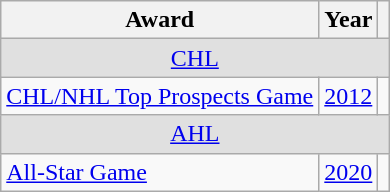<table class="wikitable">
<tr>
<th>Award</th>
<th>Year</th>
<th></th>
</tr>
<tr style="text-align:center; background:#e0e0e0;">
<td colspan="3"><a href='#'>CHL</a></td>
</tr>
<tr>
<td><a href='#'>CHL/NHL Top Prospects Game</a></td>
<td><a href='#'>2012</a></td>
<td></td>
</tr>
<tr style="text-align:center; background:#e0e0e0;">
<td colspan="3"><a href='#'>AHL</a></td>
</tr>
<tr>
<td><a href='#'>All-Star Game</a></td>
<td><a href='#'>2020</a></td>
<td></td>
</tr>
</table>
